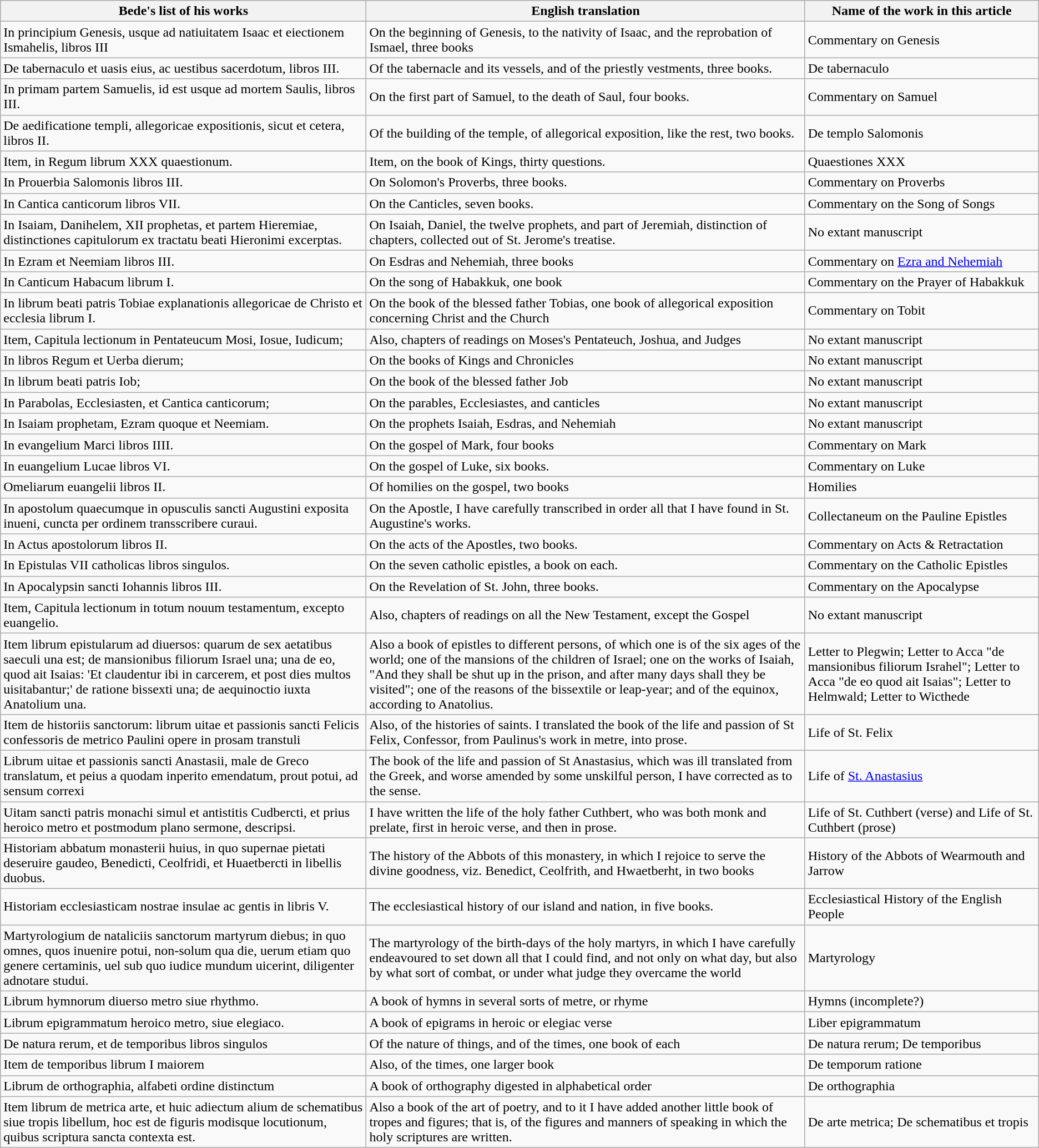<table class="sortable wikitable">
<tr>
<th>Bede's list of his works</th>
<th>English translation</th>
<th>Name of the work in this article</th>
</tr>
<tr>
<td>In principium Genesis, usque ad natiuitatem Isaac et eiectionem Ismahelis, libros III</td>
<td>On the beginning of Genesis, to the nativity of Isaac, and the reprobation of Ismael, three books</td>
<td>Commentary on Genesis</td>
</tr>
<tr>
<td>De tabernaculo et uasis eius, ac uestibus sacerdotum, libros III.</td>
<td>Of the tabernacle and its vessels, and of the priestly vestments, three books.</td>
<td>De tabernaculo</td>
</tr>
<tr>
<td>In primam partem Samuelis, id est usque ad mortem Saulis, libros III.</td>
<td>On the first part of Samuel, to the death of Saul, four books.</td>
<td>Commentary on Samuel</td>
</tr>
<tr>
<td>De aedificatione templi, allegoricae expositionis, sicut et cetera, libros II.</td>
<td>Of the building of the temple, of allegorical exposition, like the rest, two books.</td>
<td>De templo Salomonis</td>
</tr>
<tr>
<td>Item, in Regum librum XXX quaestionum.</td>
<td>Item, on the book of Kings, thirty questions.</td>
<td>Quaestiones XXX</td>
</tr>
<tr>
<td>In Prouerbia Salomonis libros III.</td>
<td>On Solomon's Proverbs, three books.</td>
<td>Commentary on Proverbs</td>
</tr>
<tr>
<td>In Cantica canticorum libros VII.</td>
<td>On the Canticles, seven books.</td>
<td>Commentary on the Song of Songs</td>
</tr>
<tr>
<td>In Isaiam, Danihelem, XII prophetas, et partem Hieremiae, distinctiones capitulorum ex tractatu beati Hieronimi excerptas.</td>
<td>On Isaiah, Daniel, the twelve prophets, and part of Jeremiah, distinction of chapters, collected out of St. Jerome's treatise.</td>
<td>No extant manuscript</td>
</tr>
<tr>
<td>In Ezram et Neemiam libros III.</td>
<td>On Esdras and Nehemiah, three books</td>
<td>Commentary on <a href='#'>Ezra and Nehemiah</a></td>
</tr>
<tr>
<td>In Canticum Habacum librum I.</td>
<td>On the song of Habakkuk, one book</td>
<td>Commentary on the Prayer of Habakkuk</td>
</tr>
<tr>
<td>In librum beati patris Tobiae explanationis allegoricae de Christo et ecclesia librum I.</td>
<td>On the book of the blessed father Tobias, one book of allegorical exposition concerning Christ and the Church</td>
<td>Commentary on Tobit</td>
</tr>
<tr>
<td>Item, Capitula lectionum in Pentateucum Mosi, Iosue, Iudicum;</td>
<td>Also, chapters of readings on Moses's Pentateuch, Joshua, and Judges</td>
<td>No extant manuscript</td>
</tr>
<tr>
<td>In libros Regum et Uerba dierum;</td>
<td>On the books of Kings and Chronicles</td>
<td>No extant manuscript</td>
</tr>
<tr>
<td>In librum beati patris Iob;</td>
<td>On the book of the blessed father Job</td>
<td>No extant manuscript</td>
</tr>
<tr>
<td>In Parabolas, Ecclesiasten, et Cantica canticorum;</td>
<td>On the parables, Ecclesiastes, and canticles</td>
<td>No extant manuscript</td>
</tr>
<tr>
<td>In Isaiam prophetam, Ezram quoque et Neemiam.</td>
<td>On the prophets Isaiah, Esdras, and Nehemiah</td>
<td>No extant manuscript</td>
</tr>
<tr>
<td>In evangelium Marci libros IIII.</td>
<td>On the gospel of Mark, four books</td>
<td>Commentary on Mark</td>
</tr>
<tr>
<td>In euangelium Lucae libros VI.</td>
<td>On the gospel of Luke, six books.</td>
<td>Commentary on Luke</td>
</tr>
<tr>
<td>Omeliarum euangelii libros II.</td>
<td>Of homilies on the gospel, two books</td>
<td>Homilies</td>
</tr>
<tr>
<td>In apostolum quaecumque in opusculis sancti Augustini exposita inueni, cuncta per ordinem transscribere curaui.</td>
<td>On the Apostle, I have carefully transcribed in order all that I have found in St. Augustine's works.</td>
<td>Collectaneum on the Pauline Epistles</td>
</tr>
<tr>
<td>In Actus apostolorum libros II.</td>
<td>On the acts of the Apostles, two books.</td>
<td>Commentary on Acts & Retractation</td>
</tr>
<tr>
<td>In Epistulas VII catholicas libros singulos.</td>
<td>On the seven catholic epistles, a book on each.</td>
<td>Commentary on the Catholic Epistles</td>
</tr>
<tr>
<td>In Apocalypsin sancti Iohannis libros III.</td>
<td>On the Revelation of St. John, three books.</td>
<td>Commentary on the Apocalypse</td>
</tr>
<tr>
<td>Item, Capitula lectionum in totum nouum testamentum, excepto euangelio.</td>
<td>Also, chapters of readings on all the New Testament, except the Gospel</td>
<td>No extant manuscript</td>
</tr>
<tr>
<td>Item librum epistularum ad diuersos: quarum de sex aetatibus saeculi una est; de mansionibus filiorum Israel una; una de eo, quod ait Isaias: 'Et claudentur ibi in carcerem, et post dies multos uisitabantur;' de ratione bissexti una; de aequinoctio iuxta Anatolium una.</td>
<td>Also a book of epistles to different persons, of which one is of the six ages of the world; one of the mansions of the children of Israel; one on the works of Isaiah, "And they shall be shut up in the prison, and after many days shall they be visited"; one of the reasons of the bissextile or leap-year; and of the equinox, according to Anatolius.</td>
<td>Letter to Plegwin; Letter to Acca "de mansionibus filiorum Israhel"; Letter to Acca "de eo quod ait Isaias"; Letter to Helmwald; Letter to Wicthede</td>
</tr>
<tr>
<td>Item de historiis sanctorum: librum uitae et passionis sancti Felicis confessoris de metrico Paulini opere in prosam transtuli</td>
<td>Also, of the histories of saints.  I translated the book of the life and passion of St Felix, Confessor, from Paulinus's work in metre, into prose.</td>
<td>Life of St. Felix</td>
</tr>
<tr>
<td>Librum uitae et passionis sancti Anastasii, male de Greco translatum, et peius a quodam inperito emendatum, prout potui, ad sensum correxi</td>
<td>The book of the life and passion of St Anastasius, which was ill translated from the Greek, and worse amended by some unskilful person, I have corrected as to the sense.</td>
<td>Life of <a href='#'>St. Anastasius</a></td>
</tr>
<tr>
<td>Uitam sancti patris monachi simul et antistitis Cudbercti, et prius heroico metro et postmodum plano sermone, descripsi.</td>
<td>I have written the life of the holy father Cuthbert, who was both monk and prelate, first in heroic verse, and then in prose.</td>
<td>Life of St. Cuthbert (verse) and Life of St. Cuthbert (prose)</td>
</tr>
<tr>
<td>Historiam abbatum monasterii huius, in quo supernae pietati deseruire gaudeo, Benedicti, Ceolfridi, et Huaetbercti in libellis duobus.</td>
<td>The history of the Abbots of this monastery, in which I rejoice to serve the divine goodness, viz. Benedict, Ceolfrith, and Hwaetberht, in two books</td>
<td>History of the Abbots of Wearmouth and Jarrow</td>
</tr>
<tr>
<td>Historiam ecclesiasticam nostrae insulae ac gentis in libris V.</td>
<td>The ecclesiastical history of our island and nation, in five books.</td>
<td>Ecclesiastical History of the English People</td>
</tr>
<tr>
<td>Martyrologium de nataliciis sanctorum martyrum diebus; in quo omnes, quos inuenire potui, non-solum qua die, uerum etiam quo genere certaminis, uel sub quo iudice mundum uicerint, diligenter adnotare studui.</td>
<td>The martyrology of the birth-days of the holy martyrs, in which I have carefully endeavoured to set down all that I could find, and not only on what day, but also by what sort of combat, or under what judge they overcame the world</td>
<td>Martyrology</td>
</tr>
<tr>
<td>Librum hymnorum diuerso metro siue rhythmo.</td>
<td>A book of hymns in several sorts of metre, or rhyme</td>
<td>Hymns (incomplete?)</td>
</tr>
<tr>
<td>Librum epigrammatum heroico metro, siue elegiaco.</td>
<td>A book of epigrams in heroic or elegiac verse</td>
<td>Liber epigrammatum</td>
</tr>
<tr>
<td>De natura rerum, et de temporibus libros singulos</td>
<td>Of the nature of things, and of the times, one book of each</td>
<td>De natura rerum; De temporibus</td>
</tr>
<tr>
<td>Item de temporibus librum I maiorem</td>
<td>Also, of the times, one larger book</td>
<td>De temporum ratione</td>
</tr>
<tr>
<td>Librum de orthographia, alfabeti ordine distinctum</td>
<td>A book of orthography digested in alphabetical order</td>
<td>De orthographia</td>
</tr>
<tr>
<td>Item librum de metrica arte, et huic adiectum alium de schematibus siue tropis libellum, hoc est de figuris modisque locutionum, quibus scriptura sancta contexta est.</td>
<td>Also a book of the art of poetry, and to it I have added another little book of tropes and figures; that is, of the figures and manners of speaking in which the holy scriptures are written.</td>
<td>De arte metrica; De schematibus et tropis</td>
</tr>
</table>
